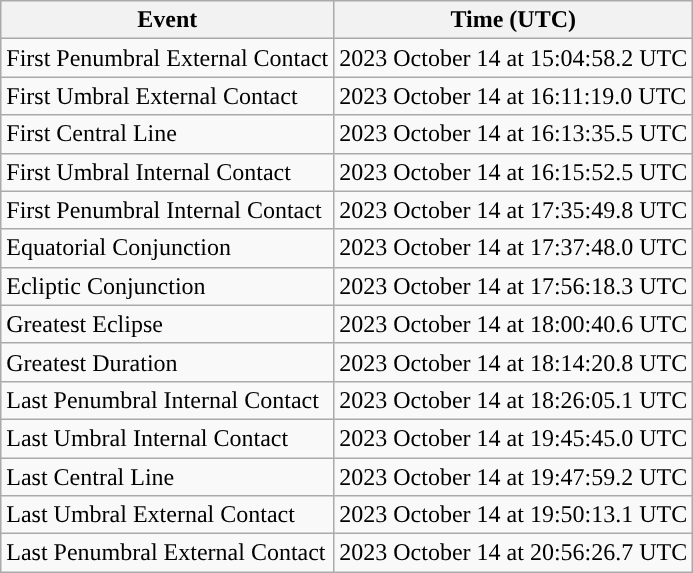<table class="wikitable">
<tr>
<th>Event</th>
<th>Time (UTC)</th>
</tr>
<tr>
<td>First Penumbral External Contact</td>
<td>2023 October 14 at 15:04:58.2 UTC</td>
</tr>
<tr>
<td>First Umbral External Contact</td>
<td>2023 October 14 at 16:11:19.0 UTC</td>
</tr>
<tr>
<td>First Central Line</td>
<td>2023 October 14 at 16:13:35.5 UTC</td>
</tr>
<tr>
<td>First Umbral Internal Contact</td>
<td>2023 October 14 at 16:15:52.5 UTC</td>
</tr>
<tr>
<td>First Penumbral Internal Contact</td>
<td>2023 October 14 at 17:35:49.8 UTC</td>
</tr>
<tr>
<td>Equatorial Conjunction</td>
<td>2023 October 14 at 17:37:48.0 UTC</td>
</tr>
<tr>
<td>Ecliptic Conjunction</td>
<td>2023 October 14 at 17:56:18.3 UTC</td>
</tr>
<tr>
<td>Greatest Eclipse</td>
<td>2023 October 14 at 18:00:40.6 UTC</td>
</tr>
<tr>
<td>Greatest Duration</td>
<td>2023 October 14 at 18:14:20.8 UTC</td>
</tr>
<tr>
<td>Last Penumbral Internal Contact</td>
<td>2023 October 14 at 18:26:05.1 UTC</td>
</tr>
<tr>
<td>Last Umbral Internal Contact</td>
<td>2023 October 14 at 19:45:45.0 UTC</td>
</tr>
<tr>
<td>Last Central Line</td>
<td>2023 October 14 at 19:47:59.2 UTC</td>
</tr>
<tr>
<td>Last Umbral External Contact</td>
<td>2023 October 14 at 19:50:13.1 UTC</td>
</tr>
<tr>
<td>Last Penumbral External Contact</td>
<td>2023 October 14 at 20:56:26.7 UTC</td>
</tr>
</table>
